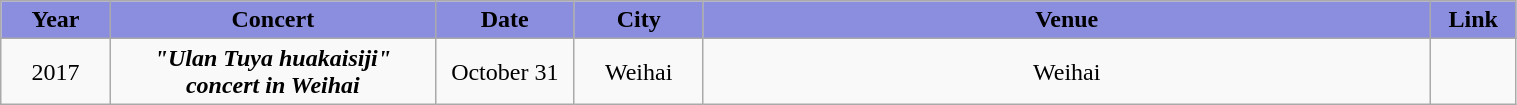<table class="wikitable sortable mw-collapsible" width="80%" style="text-align:center">
<tr align="center" style="background:#8B8EDE">
<td style="width:2%"><strong>Year</strong></td>
<td style="width:8%"><strong>Concert</strong></td>
<td style="width:2%"><strong>Date</strong></td>
<td style="width:2%"><strong>City</strong></td>
<td style="width:18%"><strong>Venue</strong></td>
<td style="width:1%"><strong>Link</strong></td>
</tr>
<tr>
<td rowspan="2">2017</td>
<td rowspan="2"><strong><em>"Ulan Tuya huakaisiji" concert in Weihai</em></strong></td>
<td>October 31</td>
<td>Weihai</td>
<td>Weihai</td>
<td></td>
</tr>
</table>
